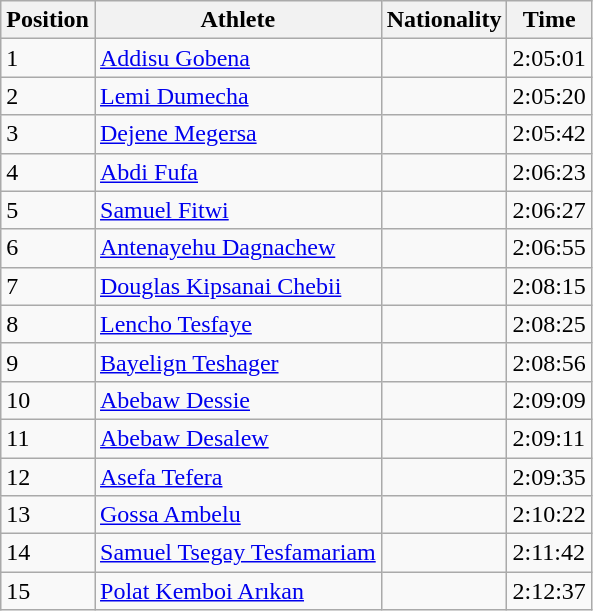<table class="wikitable sortable">
<tr>
<th>Position</th>
<th>Athlete</th>
<th>Nationality</th>
<th>Time</th>
</tr>
<tr>
<td>1</td>
<td><a href='#'>Addisu Gobena</a></td>
<td></td>
<td>2:05:01</td>
</tr>
<tr>
<td>2</td>
<td><a href='#'>Lemi Dumecha</a></td>
<td></td>
<td>2:05:20</td>
</tr>
<tr>
<td>3</td>
<td><a href='#'>Dejene Megersa</a></td>
<td></td>
<td>2:05:42</td>
</tr>
<tr>
<td>4</td>
<td><a href='#'>Abdi Fufa</a></td>
<td></td>
<td>2:06:23</td>
</tr>
<tr>
<td>5</td>
<td><a href='#'>Samuel Fitwi</a></td>
<td></td>
<td>2:06:27</td>
</tr>
<tr>
<td>6</td>
<td><a href='#'>Antenayehu Dagnachew</a></td>
<td></td>
<td>2:06:55</td>
</tr>
<tr>
<td>7</td>
<td><a href='#'>Douglas Kipsanai Chebii</a></td>
<td></td>
<td>2:08:15</td>
</tr>
<tr>
<td>8</td>
<td><a href='#'>Lencho Tesfaye</a></td>
<td></td>
<td>2:08:25</td>
</tr>
<tr>
<td>9</td>
<td><a href='#'>Bayelign Teshager</a></td>
<td></td>
<td>2:08:56</td>
</tr>
<tr>
<td>10</td>
<td><a href='#'>Abebaw Dessie</a></td>
<td></td>
<td>2:09:09</td>
</tr>
<tr>
<td>11</td>
<td><a href='#'>Abebaw Desalew</a></td>
<td></td>
<td>2:09:11</td>
</tr>
<tr>
<td>12</td>
<td><a href='#'>Asefa Tefera</a></td>
<td></td>
<td>2:09:35</td>
</tr>
<tr>
<td>13</td>
<td><a href='#'>Gossa Ambelu</a></td>
<td></td>
<td>2:10:22</td>
</tr>
<tr>
<td>14</td>
<td><a href='#'>Samuel Tsegay Tesfamariam</a></td>
<td></td>
<td>2:11:42</td>
</tr>
<tr>
<td>15</td>
<td><a href='#'>Polat Kemboi Arıkan</a></td>
<td></td>
<td>2:12:37</td>
</tr>
</table>
